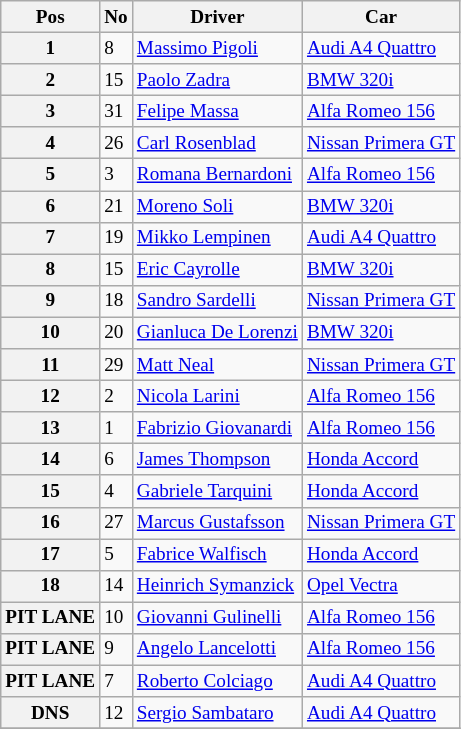<table class="wikitable" style="font-size: 80%;">
<tr>
<th>Pos</th>
<th>No</th>
<th>Driver</th>
<th>Car</th>
</tr>
<tr>
<th>1</th>
<td>8</td>
<td> <a href='#'>Massimo Pigoli</a></td>
<td><a href='#'>Audi A4 Quattro</a></td>
</tr>
<tr>
<th>2</th>
<td>15</td>
<td> <a href='#'>Paolo Zadra</a></td>
<td><a href='#'>BMW 320i</a></td>
</tr>
<tr>
<th>3</th>
<td>31</td>
<td> <a href='#'>Felipe Massa</a></td>
<td><a href='#'>Alfa Romeo 156</a></td>
</tr>
<tr>
<th>4</th>
<td>26</td>
<td> <a href='#'>Carl Rosenblad</a></td>
<td><a href='#'>Nissan Primera GT</a></td>
</tr>
<tr>
<th>5</th>
<td>3</td>
<td> <a href='#'>Romana Bernardoni</a></td>
<td><a href='#'>Alfa Romeo 156</a></td>
</tr>
<tr>
<th>6</th>
<td>21</td>
<td> <a href='#'>Moreno Soli</a></td>
<td><a href='#'>BMW 320i</a></td>
</tr>
<tr>
<th>7</th>
<td>19</td>
<td> <a href='#'>Mikko Lempinen</a></td>
<td><a href='#'>Audi A4 Quattro</a></td>
</tr>
<tr>
<th>8</th>
<td>15</td>
<td> <a href='#'>Eric Cayrolle</a></td>
<td><a href='#'>BMW 320i</a></td>
</tr>
<tr>
<th>9</th>
<td>18</td>
<td> <a href='#'>Sandro Sardelli</a></td>
<td><a href='#'>Nissan Primera GT</a></td>
</tr>
<tr>
<th>10</th>
<td>20</td>
<td> <a href='#'>Gianluca De Lorenzi</a></td>
<td><a href='#'>BMW 320i</a></td>
</tr>
<tr>
<th>11</th>
<td>29</td>
<td> <a href='#'>Matt Neal</a></td>
<td><a href='#'>Nissan Primera GT</a></td>
</tr>
<tr>
<th>12</th>
<td>2</td>
<td> <a href='#'>Nicola Larini</a></td>
<td><a href='#'>Alfa Romeo 156</a></td>
</tr>
<tr>
<th>13</th>
<td>1</td>
<td> <a href='#'>Fabrizio Giovanardi</a></td>
<td><a href='#'>Alfa Romeo 156</a></td>
</tr>
<tr>
<th>14</th>
<td>6</td>
<td> <a href='#'>James Thompson</a></td>
<td><a href='#'>Honda Accord</a></td>
</tr>
<tr>
<th>15</th>
<td>4</td>
<td> <a href='#'>Gabriele Tarquini</a></td>
<td><a href='#'>Honda Accord</a></td>
</tr>
<tr>
<th>16</th>
<td>27</td>
<td> <a href='#'>Marcus Gustafsson</a></td>
<td><a href='#'>Nissan Primera GT</a></td>
</tr>
<tr>
<th>17</th>
<td>5</td>
<td> <a href='#'>Fabrice Walfisch</a></td>
<td><a href='#'>Honda Accord</a></td>
</tr>
<tr>
<th>18</th>
<td>14</td>
<td> <a href='#'>Heinrich Symanzick</a></td>
<td><a href='#'>Opel Vectra</a></td>
</tr>
<tr>
<th>PIT LANE</th>
<td>10</td>
<td> <a href='#'>Giovanni Gulinelli</a></td>
<td><a href='#'>Alfa Romeo 156</a></td>
</tr>
<tr>
<th>PIT LANE</th>
<td>9</td>
<td> <a href='#'>Angelo Lancelotti</a></td>
<td><a href='#'>Alfa Romeo 156</a></td>
</tr>
<tr>
<th>PIT LANE</th>
<td>7</td>
<td> <a href='#'>Roberto Colciago</a></td>
<td><a href='#'>Audi A4 Quattro</a></td>
</tr>
<tr>
<th>DNS</th>
<td>12</td>
<td> <a href='#'>Sergio Sambataro</a></td>
<td><a href='#'>Audi A4 Quattro</a></td>
</tr>
<tr>
</tr>
</table>
